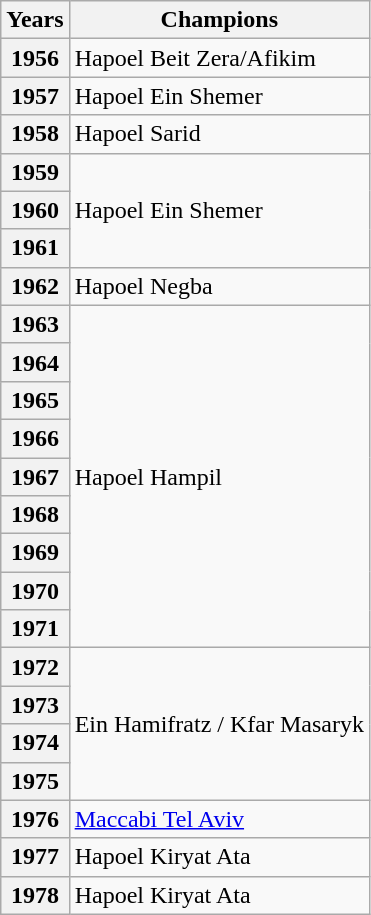<table class="wikitable" style="display:inline-table;">
<tr>
<th>Years</th>
<th>Champions</th>
</tr>
<tr>
<th>1956</th>
<td>Hapoel Beit Zera/Afikim</td>
</tr>
<tr>
<th>1957</th>
<td>Hapoel Ein Shemer</td>
</tr>
<tr>
<th>1958</th>
<td>Hapoel Sarid</td>
</tr>
<tr>
<th>1959</th>
<td rowspan=3>Hapoel Ein Shemer</td>
</tr>
<tr>
<th>1960</th>
</tr>
<tr>
<th>1961</th>
</tr>
<tr>
<th>1962</th>
<td>Hapoel Negba</td>
</tr>
<tr>
<th>1963</th>
<td rowspan=9>Hapoel Hampil</td>
</tr>
<tr>
<th>1964</th>
</tr>
<tr>
<th>1965</th>
</tr>
<tr>
<th>1966</th>
</tr>
<tr>
<th>1967</th>
</tr>
<tr>
<th>1968</th>
</tr>
<tr>
<th>1969</th>
</tr>
<tr>
<th>1970</th>
</tr>
<tr>
<th>1971</th>
</tr>
<tr>
<th>1972</th>
<td rowspan=4>Ein Hamifratz / Kfar Masaryk</td>
</tr>
<tr>
<th>1973</th>
</tr>
<tr>
<th>1974</th>
</tr>
<tr>
<th>1975</th>
</tr>
<tr>
<th>1976</th>
<td><a href='#'>Maccabi Tel Aviv</a></td>
</tr>
<tr>
<th>1977</th>
<td>Hapoel Kiryat Ata</td>
</tr>
<tr>
<th>1978</th>
<td>Hapoel Kiryat Ata</td>
</tr>
</table>
